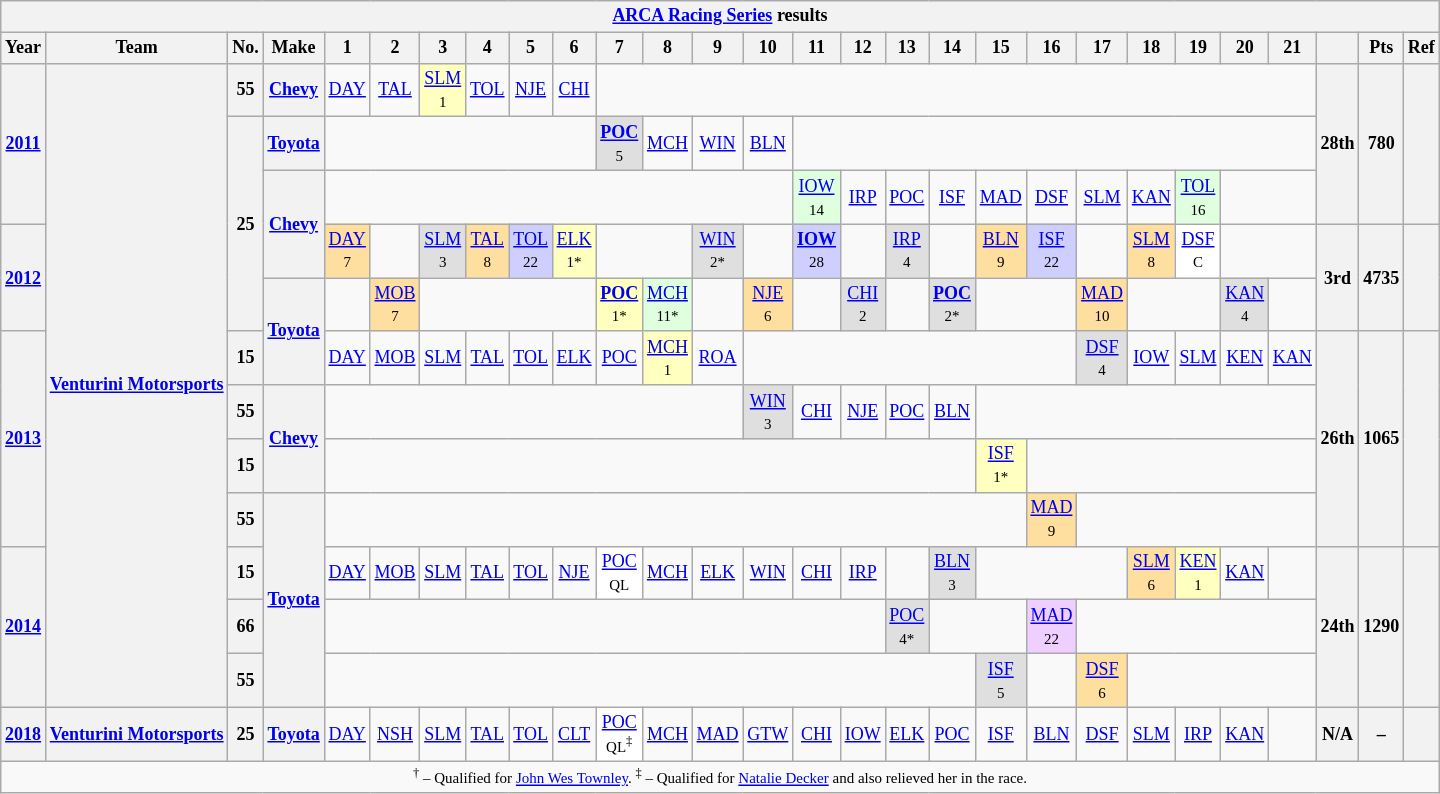<table class="wikitable" style="text-align:center; font-size:75%">
<tr>
<th colspan=45><a href='#'>ARCA Racing Series</a> results</th>
</tr>
<tr>
<th>Year</th>
<th>Team</th>
<th>No.</th>
<th>Make</th>
<th>1</th>
<th>2</th>
<th>3</th>
<th>4</th>
<th>5</th>
<th>6</th>
<th>7</th>
<th>8</th>
<th>9</th>
<th>10</th>
<th>11</th>
<th>12</th>
<th>13</th>
<th>14</th>
<th>15</th>
<th>16</th>
<th>17</th>
<th>18</th>
<th>19</th>
<th>20</th>
<th>21</th>
<th></th>
<th>Pts</th>
<th>Ref</th>
</tr>
<tr>
<th rowspan=3><a href='#'>2011</a></th>
<th rowspan=12><a href='#'>Venturini Motorsports</a></th>
<th>55</th>
<th><a href='#'>Chevy</a></th>
<td><a href='#'>DAY</a></td>
<td><a href='#'>TAL</a></td>
<td style="background:#FFFFBF;"><a href='#'>SLM</a><br><small>1</small></td>
<td><a href='#'>TOL</a></td>
<td><a href='#'>NJE</a></td>
<td><a href='#'>CHI</a></td>
<td colspan=15></td>
<th rowspan=3>28th</th>
<th rowspan=3>780</th>
<th rowspan=3></th>
</tr>
<tr>
<th rowspan=4>25</th>
<th><a href='#'>Toyota</a></th>
<td colspan=6></td>
<td style="background:#DFDFDF;"><strong><a href='#'>POC</a></strong><br><small>5</small></td>
<td><a href='#'>MCH</a></td>
<td><a href='#'>WIN</a></td>
<td><a href='#'>BLN</a></td>
<td colspan=11></td>
</tr>
<tr>
<th rowspan=2><a href='#'>Chevy</a></th>
<td colspan=10></td>
<td style="background:#DFFFDF;"><a href='#'>IOW</a><br><small>14</small></td>
<td><a href='#'>IRP</a></td>
<td><a href='#'>POC</a></td>
<td><a href='#'>ISF</a></td>
<td><a href='#'>MAD</a></td>
<td><a href='#'>DSF</a></td>
<td><a href='#'>SLM</a></td>
<td><a href='#'>KAN</a></td>
<td style="background:#DFFFDF;"><a href='#'>TOL</a><br><small>16</small></td>
<td colspan=2></td>
</tr>
<tr>
<th rowspan=2><a href='#'>2012</a></th>
<td style="background:#FFDF9F;"><a href='#'>DAY</a><br><small>7</small></td>
<td></td>
<td style="background:#DFDFDF;"><a href='#'>SLM</a><br><small>3</small></td>
<td style="background:#FFDF9F;"><a href='#'>TAL</a><br><small>8</small></td>
<td style="background:#CFCFFF;"><a href='#'>TOL</a><br><small>22</small></td>
<td style="background:#FFFFBF;"><a href='#'>ELK</a><br><small>1*</small></td>
<td colspan=2></td>
<td style="background:#DFDFDF;"><a href='#'>WIN</a><br><small>2*</small></td>
<td></td>
<td style="background:#CFCFFF;"><strong><a href='#'>IOW</a></strong><br><small>28</small></td>
<td></td>
<td style="background:#DFDFDF;"><a href='#'>IRP</a><br><small>4</small></td>
<td></td>
<td style="background:#FFDF9F;"><a href='#'>BLN</a><br><small>9</small></td>
<td style="background:#CFCFFF;"><a href='#'>ISF</a><br><small>22</small></td>
<td></td>
<td style="background:#FFDF9F;"><a href='#'>SLM</a><br><small>8</small></td>
<td style="background:#FFF;"><a href='#'>DSF</a><br><small>C</small></td>
<td colspan=2></td>
<th rowspan=2>3rd</th>
<th rowspan=2>4735</th>
<th rowspan=2></th>
</tr>
<tr>
<th rowspan=2><a href='#'>Toyota</a></th>
<td></td>
<td style="background:#FFDF9F;"><a href='#'>MOB</a><br><small>7</small></td>
<td colspan=4></td>
<td style="background:#FFFFBF;"><strong><a href='#'>POC</a></strong><br><small>1*</small></td>
<td style="background:#DFFFDF;"><a href='#'>MCH</a><br><small>11*</small></td>
<td></td>
<td style="background:#FFDF9F;"><a href='#'>NJE</a><br><small>6</small></td>
<td></td>
<td style="background:#DFDFDF;"><a href='#'>CHI</a><br><small>2</small></td>
<td></td>
<td style="background:#DFDFDF;"><strong><a href='#'>POC</a></strong><br><small>2*</small></td>
<td colspan=2></td>
<td style="background:#FFDF9F;"><a href='#'>MAD</a><br><small>10</small></td>
<td colspan=2></td>
<td style="background:#DFDFDF;"><a href='#'>KAN</a><br><small>4</small></td>
</tr>
<tr>
<th rowspan=4><a href='#'>2013</a></th>
<th>15</th>
<td><a href='#'>DAY</a></td>
<td><a href='#'>MOB</a></td>
<td><a href='#'>SLM</a></td>
<td><a href='#'>TAL</a></td>
<td><a href='#'>TOL</a></td>
<td><a href='#'>ELK</a></td>
<td><a href='#'>POC</a></td>
<td style="background:#FFFFBF;"><a href='#'>MCH</a><br><small>1</small></td>
<td><a href='#'>ROA</a></td>
<td colspan=7></td>
<td style="background:#DFDFDF;"><a href='#'>DSF</a><br><small>4</small></td>
<td><a href='#'>IOW</a></td>
<td><a href='#'>SLM</a></td>
<td><a href='#'>KEN</a></td>
<td><a href='#'>KAN</a></td>
<th rowspan=4>26th</th>
<th rowspan=4>1065</th>
<th rowspan=4></th>
</tr>
<tr>
<th>55</th>
<th rowspan=2><a href='#'>Chevy</a></th>
<td colspan=9></td>
<td style="background:#DFDFDF;"><a href='#'>WIN</a><br><small>3</small></td>
<td><a href='#'>CHI</a></td>
<td><a href='#'>NJE</a></td>
<td><a href='#'>POC</a></td>
<td><a href='#'>BLN</a></td>
<td colspan=7></td>
</tr>
<tr>
<th>15</th>
<td colspan=14></td>
<td style="background:#FFFFBF;"><a href='#'>ISF</a><br><small>1*</small></td>
<td colspan=6></td>
</tr>
<tr>
<th>55</th>
<th rowspan=4><a href='#'>Toyota</a></th>
<td colspan=15></td>
<td style="background:#FFDF9F;"><a href='#'>MAD</a><br><small>9</small></td>
<td colspan=5></td>
</tr>
<tr>
<th rowspan=3><a href='#'>2014</a></th>
<th>15</th>
<td><a href='#'>DAY</a></td>
<td><a href='#'>MOB</a></td>
<td><a href='#'>SLM</a></td>
<td><a href='#'>TAL</a></td>
<td><a href='#'>TOL</a></td>
<td><a href='#'>NJE</a></td>
<td style="background:#FFF;"><a href='#'>POC</a><br><small>QL</small></td>
<td><a href='#'>MCH</a></td>
<td><a href='#'>ELK</a></td>
<td><a href='#'>WIN</a></td>
<td><a href='#'>CHI</a></td>
<td><a href='#'>IRP</a></td>
<td></td>
<td style="background:#DFDFDF;"><a href='#'>BLN</a><br><small>3</small></td>
<td colspan=3></td>
<td style="background:#FFDF9F;"><a href='#'>SLM</a><br><small>6</small></td>
<td style="background:#FFFFBF;"><a href='#'>KEN</a><br><small>1</small></td>
<td><a href='#'>KAN</a></td>
<td></td>
<th rowspan=3>24th</th>
<th rowspan=3>1290</th>
<th rowspan=3></th>
</tr>
<tr>
<th>66</th>
<td colspan=12></td>
<td style="background:#DFDFDF;"><a href='#'>POC</a><br><small>4*</small></td>
<td colspan=2></td>
<td style="background:#EFCFFF;"><a href='#'>MAD</a><br><small>22</small></td>
<td colspan=5></td>
</tr>
<tr>
<th>55</th>
<td colspan=14></td>
<td style="background:#DFDFDF;"><a href='#'>ISF</a><br><small>5</small></td>
<td></td>
<td style="background:#FFDF9F;"><a href='#'>DSF</a><br><small>6</small></td>
<td colspan=4></td>
</tr>
<tr>
<th><a href='#'>2018</a></th>
<th><a href='#'>Venturini Motorsports</a></th>
<th>25</th>
<th><a href='#'>Toyota</a></th>
<td><a href='#'>DAY</a></td>
<td><a href='#'>NSH</a></td>
<td><a href='#'>SLM</a></td>
<td><a href='#'>TAL</a></td>
<td><a href='#'>TOL</a></td>
<td><a href='#'>CLT</a></td>
<td style="background:#FFF;"><a href='#'>POC</a><br><small>QL<sup>‡</sup></small></td>
<td><a href='#'>MCH</a></td>
<td><a href='#'>MAD</a></td>
<td><a href='#'>GTW</a></td>
<td><a href='#'>CHI</a></td>
<td><a href='#'>IOW</a></td>
<td><a href='#'>ELK</a></td>
<td><a href='#'>POC</a></td>
<td><a href='#'>ISF</a></td>
<td><a href='#'>BLN</a></td>
<td><a href='#'>DSF</a></td>
<td><a href='#'>SLM</a></td>
<td><a href='#'>IRP</a></td>
<td><a href='#'>KAN</a></td>
<td></td>
<th>N/A</th>
<th>–</th>
<th></th>
</tr>
<tr>
<td colspan=42><small><sup>†</sup> – Qualified for <a href='#'>John Wes Townley</a>. <sup>‡</sup> – Qualified for <a href='#'>Natalie Decker</a> and also relieved her in the race. </small></td>
</tr>
</table>
